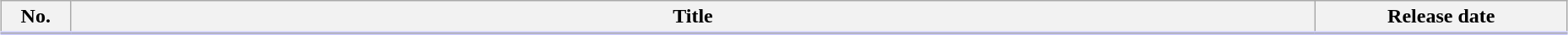<table class="wikitable" style="width:98%; margin:auto; background:#FFF;">
<tr style="border-bottom: 3px solid #CCF;">
<th style="width:3em;">No.</th>
<th>Title</th>
<th style="width:12em;">Release date</th>
</tr>
<tr>
</tr>
</table>
